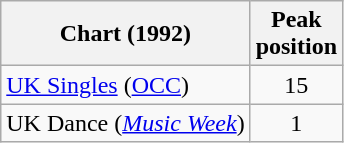<table class="wikitable">
<tr>
<th>Chart (1992)</th>
<th>Peak<br>position</th>
</tr>
<tr>
<td><a href='#'>UK Singles</a> (<a href='#'>OCC</a>)</td>
<td align="center">15</td>
</tr>
<tr>
<td>UK Dance (<em><a href='#'>Music Week</a></em>)</td>
<td align="center">1</td>
</tr>
</table>
